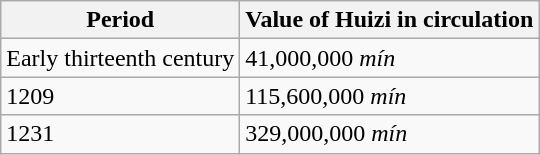<table class="wikitable">
<tr>
<th>Period</th>
<th>Value of Huizi in circulation</th>
</tr>
<tr>
<td>Early thirteenth century</td>
<td>41,000,000 <em>mín</em></td>
</tr>
<tr>
<td>1209</td>
<td>115,600,000 <em>mín</em></td>
</tr>
<tr>
<td>1231</td>
<td>329,000,000 <em>mín</em></td>
</tr>
</table>
